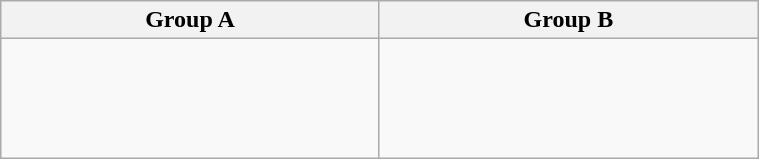<table class="wikitable" width=40%>
<tr>
<th width=25%>Group A</th>
<th width=25%>Group B</th>
</tr>
<tr>
<td valign=top><br><br>
<br>
<br></td>
<td valign=top><br><br>
<br>
<br></td>
</tr>
</table>
